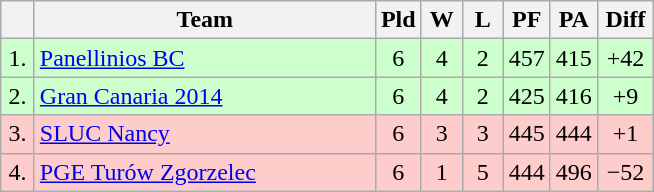<table class="wikitable" style="text-align:center">
<tr>
<th width=15></th>
<th width=220>Team</th>
<th width=20>Pld</th>
<th width=20>W</th>
<th width=20>L</th>
<th width=20>PF</th>
<th width=20>PA</th>
<th width=30>Diff</th>
</tr>
<tr style="background: #ccffcc;">
<td>1.</td>
<td align=left> <a href='#'>Panellinios BC</a></td>
<td>6</td>
<td>4</td>
<td>2</td>
<td>457</td>
<td>415</td>
<td>+42</td>
</tr>
<tr style="background: #ccffcc;">
<td>2.</td>
<td align=left> <a href='#'>Gran Canaria 2014</a></td>
<td>6</td>
<td>4</td>
<td>2</td>
<td>425</td>
<td>416</td>
<td>+9</td>
</tr>
<tr style="background: #ffcccc;">
<td>3.</td>
<td align=left> <a href='#'>SLUC Nancy</a></td>
<td>6</td>
<td>3</td>
<td>3</td>
<td>445</td>
<td>444</td>
<td>+1</td>
</tr>
<tr style="background: #ffcccc;">
<td>4.</td>
<td align=left> <a href='#'>PGE Turów Zgorzelec</a></td>
<td>6</td>
<td>1</td>
<td>5</td>
<td>444</td>
<td>496</td>
<td>−52</td>
</tr>
</table>
